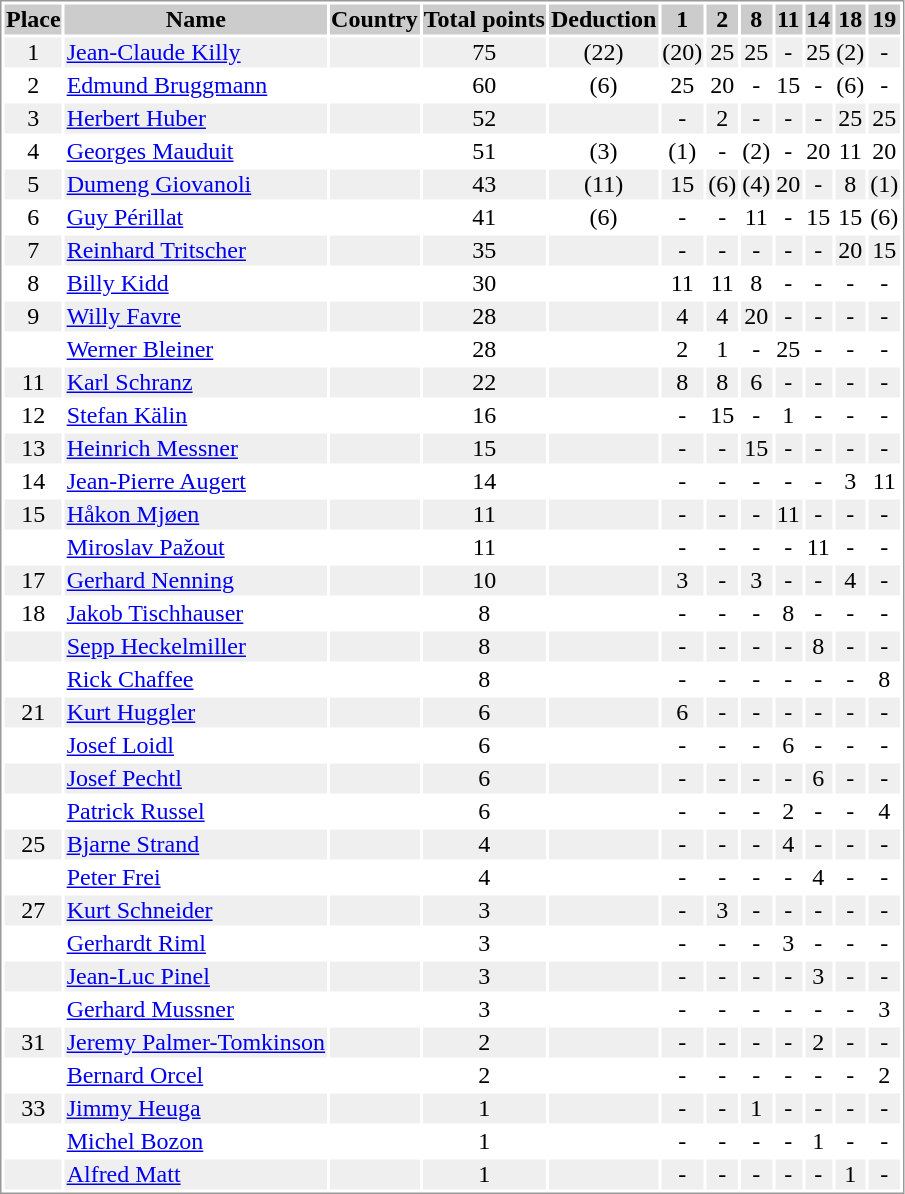<table border="0" style="border: 1px solid #999; background-color:#FFFFFF; text-align:center">
<tr align="center" bgcolor="#CCCCCC">
<th>Place</th>
<th>Name</th>
<th>Country</th>
<th>Total points</th>
<th>Deduction</th>
<th>1</th>
<th>2</th>
<th>8</th>
<th>11</th>
<th>14</th>
<th>18</th>
<th>19</th>
</tr>
<tr bgcolor="#EFEFEF">
<td>1</td>
<td align="left"><a href='#'>Jean-Claude Killy</a></td>
<td align="left"></td>
<td>75</td>
<td>(22)</td>
<td>(20)</td>
<td>25</td>
<td>25</td>
<td>-</td>
<td>25</td>
<td>(2)</td>
<td>-</td>
</tr>
<tr>
<td>2</td>
<td align="left"><a href='#'>Edmund Bruggmann</a></td>
<td align="left"></td>
<td>60</td>
<td>(6)</td>
<td>25</td>
<td>20</td>
<td>-</td>
<td>15</td>
<td>-</td>
<td>(6)</td>
<td>-</td>
</tr>
<tr bgcolor="#EFEFEF">
<td>3</td>
<td align="left"><a href='#'>Herbert Huber</a></td>
<td align="left"></td>
<td>52</td>
<td></td>
<td>-</td>
<td>2</td>
<td>-</td>
<td>-</td>
<td>-</td>
<td>25</td>
<td>25</td>
</tr>
<tr>
<td>4</td>
<td align="left"><a href='#'>Georges Mauduit</a></td>
<td align="left"></td>
<td>51</td>
<td>(3)</td>
<td>(1)</td>
<td>-</td>
<td>(2)</td>
<td>-</td>
<td>20</td>
<td>11</td>
<td>20</td>
</tr>
<tr bgcolor="#EFEFEF">
<td>5</td>
<td align="left"><a href='#'>Dumeng Giovanoli</a></td>
<td align="left"></td>
<td>43</td>
<td>(11)</td>
<td>15</td>
<td>(6)</td>
<td>(4)</td>
<td>20</td>
<td>-</td>
<td>8</td>
<td>(1)</td>
</tr>
<tr>
<td>6</td>
<td align="left"><a href='#'>Guy Périllat</a></td>
<td align="left"></td>
<td>41</td>
<td>(6)</td>
<td>-</td>
<td>-</td>
<td>11</td>
<td>-</td>
<td>15</td>
<td>15</td>
<td>(6)</td>
</tr>
<tr bgcolor="#EFEFEF">
<td>7</td>
<td align="left"><a href='#'>Reinhard Tritscher</a></td>
<td align="left"></td>
<td>35</td>
<td></td>
<td>-</td>
<td>-</td>
<td>-</td>
<td>-</td>
<td>-</td>
<td>20</td>
<td>15</td>
</tr>
<tr>
<td>8</td>
<td align="left"><a href='#'>Billy Kidd</a></td>
<td align="left"></td>
<td>30</td>
<td></td>
<td>11</td>
<td>11</td>
<td>8</td>
<td>-</td>
<td>-</td>
<td>-</td>
<td>-</td>
</tr>
<tr bgcolor="#EFEFEF">
<td>9</td>
<td align="left"><a href='#'>Willy Favre</a></td>
<td align="left"></td>
<td>28</td>
<td></td>
<td>4</td>
<td>4</td>
<td>20</td>
<td>-</td>
<td>-</td>
<td>-</td>
<td>-</td>
</tr>
<tr>
<td></td>
<td align="left"><a href='#'>Werner Bleiner</a></td>
<td align="left"></td>
<td>28</td>
<td></td>
<td>2</td>
<td>1</td>
<td>-</td>
<td>25</td>
<td>-</td>
<td>-</td>
<td>-</td>
</tr>
<tr bgcolor="#EFEFEF">
<td>11</td>
<td align="left"><a href='#'>Karl Schranz</a></td>
<td align="left"></td>
<td>22</td>
<td></td>
<td>8</td>
<td>8</td>
<td>6</td>
<td>-</td>
<td>-</td>
<td>-</td>
<td>-</td>
</tr>
<tr>
<td>12</td>
<td align="left"><a href='#'>Stefan Kälin</a></td>
<td align="left"></td>
<td>16</td>
<td></td>
<td>-</td>
<td>15</td>
<td>-</td>
<td>1</td>
<td>-</td>
<td>-</td>
<td>-</td>
</tr>
<tr bgcolor="#EFEFEF">
<td>13</td>
<td align="left"><a href='#'>Heinrich Messner</a></td>
<td align="left"></td>
<td>15</td>
<td></td>
<td>-</td>
<td>-</td>
<td>15</td>
<td>-</td>
<td>-</td>
<td>-</td>
<td>-</td>
</tr>
<tr>
<td>14</td>
<td align="left"><a href='#'>Jean-Pierre Augert</a></td>
<td align="left"></td>
<td>14</td>
<td></td>
<td>-</td>
<td>-</td>
<td>-</td>
<td>-</td>
<td>-</td>
<td>3</td>
<td>11</td>
</tr>
<tr bgcolor="#EFEFEF">
<td>15</td>
<td align="left"><a href='#'>Håkon Mjøen</a></td>
<td align="left"></td>
<td>11</td>
<td></td>
<td>-</td>
<td>-</td>
<td>-</td>
<td>11</td>
<td>-</td>
<td>-</td>
<td>-</td>
</tr>
<tr>
<td></td>
<td align="left"><a href='#'>Miroslav Pažout</a></td>
<td align="left"></td>
<td>11</td>
<td></td>
<td>-</td>
<td>-</td>
<td>-</td>
<td>-</td>
<td>11</td>
<td>-</td>
<td>-</td>
</tr>
<tr bgcolor="#EFEFEF">
<td>17</td>
<td align="left"><a href='#'>Gerhard Nenning</a></td>
<td align="left"></td>
<td>10</td>
<td></td>
<td>3</td>
<td>-</td>
<td>3</td>
<td>-</td>
<td>-</td>
<td>4</td>
<td>-</td>
</tr>
<tr>
<td>18</td>
<td align="left"><a href='#'>Jakob Tischhauser</a></td>
<td align="left"></td>
<td>8</td>
<td></td>
<td>-</td>
<td>-</td>
<td>-</td>
<td>8</td>
<td>-</td>
<td>-</td>
<td>-</td>
</tr>
<tr bgcolor="#EFEFEF">
<td></td>
<td align="left"><a href='#'>Sepp Heckelmiller</a></td>
<td align="left"></td>
<td>8</td>
<td></td>
<td>-</td>
<td>-</td>
<td>-</td>
<td>-</td>
<td>8</td>
<td>-</td>
<td>-</td>
</tr>
<tr>
<td></td>
<td align="left"><a href='#'>Rick Chaffee</a></td>
<td align="left"></td>
<td>8</td>
<td></td>
<td>-</td>
<td>-</td>
<td>-</td>
<td>-</td>
<td>-</td>
<td>-</td>
<td>8</td>
</tr>
<tr bgcolor="#EFEFEF">
<td>21</td>
<td align="left"><a href='#'>Kurt Huggler</a></td>
<td align="left"></td>
<td>6</td>
<td></td>
<td>6</td>
<td>-</td>
<td>-</td>
<td>-</td>
<td>-</td>
<td>-</td>
<td>-</td>
</tr>
<tr>
<td></td>
<td align="left"><a href='#'>Josef Loidl</a></td>
<td align="left"></td>
<td>6</td>
<td></td>
<td>-</td>
<td>-</td>
<td>-</td>
<td>6</td>
<td>-</td>
<td>-</td>
<td>-</td>
</tr>
<tr bgcolor="#EFEFEF">
<td></td>
<td align="left"><a href='#'>Josef Pechtl</a></td>
<td align="left"></td>
<td>6</td>
<td></td>
<td>-</td>
<td>-</td>
<td>-</td>
<td>-</td>
<td>6</td>
<td>-</td>
<td>-</td>
</tr>
<tr>
<td></td>
<td align="left"><a href='#'>Patrick Russel</a></td>
<td align="left"></td>
<td>6</td>
<td></td>
<td>-</td>
<td>-</td>
<td>-</td>
<td>2</td>
<td>-</td>
<td>-</td>
<td>4</td>
</tr>
<tr bgcolor="#EFEFEF">
<td>25</td>
<td align="left"><a href='#'>Bjarne Strand</a></td>
<td align="left"></td>
<td>4</td>
<td></td>
<td>-</td>
<td>-</td>
<td>-</td>
<td>4</td>
<td>-</td>
<td>-</td>
<td>-</td>
</tr>
<tr>
<td></td>
<td align="left"><a href='#'>Peter Frei</a></td>
<td align="left"></td>
<td>4</td>
<td></td>
<td>-</td>
<td>-</td>
<td>-</td>
<td>-</td>
<td>4</td>
<td>-</td>
<td>-</td>
</tr>
<tr bgcolor="#EFEFEF">
<td>27</td>
<td align="left"><a href='#'>Kurt Schneider</a></td>
<td align="left"></td>
<td>3</td>
<td></td>
<td>-</td>
<td>3</td>
<td>-</td>
<td>-</td>
<td>-</td>
<td>-</td>
<td>-</td>
</tr>
<tr>
<td></td>
<td align="left"><a href='#'>Gerhardt Riml</a></td>
<td align="left"></td>
<td>3</td>
<td></td>
<td>-</td>
<td>-</td>
<td>-</td>
<td>3</td>
<td>-</td>
<td>-</td>
<td>-</td>
</tr>
<tr bgcolor="#EFEFEF">
<td></td>
<td align="left"><a href='#'>Jean-Luc Pinel</a></td>
<td align="left"></td>
<td>3</td>
<td></td>
<td>-</td>
<td>-</td>
<td>-</td>
<td>-</td>
<td>3</td>
<td>-</td>
<td>-</td>
</tr>
<tr>
<td></td>
<td align="left"><a href='#'>Gerhard Mussner</a></td>
<td align="left"></td>
<td>3</td>
<td></td>
<td>-</td>
<td>-</td>
<td>-</td>
<td>-</td>
<td>-</td>
<td>-</td>
<td>3</td>
</tr>
<tr bgcolor="#EFEFEF">
<td>31</td>
<td align="left"><a href='#'>Jeremy Palmer-Tomkinson</a></td>
<td align="left"></td>
<td>2</td>
<td></td>
<td>-</td>
<td>-</td>
<td>-</td>
<td>-</td>
<td>2</td>
<td>-</td>
<td>-</td>
</tr>
<tr>
<td></td>
<td align="left"><a href='#'>Bernard Orcel</a></td>
<td align="left"></td>
<td>2</td>
<td></td>
<td>-</td>
<td>-</td>
<td>-</td>
<td>-</td>
<td>-</td>
<td>-</td>
<td>2</td>
</tr>
<tr bgcolor="#EFEFEF">
<td>33</td>
<td align="left"><a href='#'>Jimmy Heuga</a></td>
<td align="left"></td>
<td>1</td>
<td></td>
<td>-</td>
<td>-</td>
<td>1</td>
<td>-</td>
<td>-</td>
<td>-</td>
<td>-</td>
</tr>
<tr>
<td></td>
<td align="left"><a href='#'>Michel Bozon</a></td>
<td align="left"></td>
<td>1</td>
<td></td>
<td>-</td>
<td>-</td>
<td>-</td>
<td>-</td>
<td>1</td>
<td>-</td>
<td>-</td>
</tr>
<tr bgcolor="#EFEFEF">
<td></td>
<td align="left"><a href='#'>Alfred Matt</a></td>
<td align="left"></td>
<td>1</td>
<td></td>
<td>-</td>
<td>-</td>
<td>-</td>
<td>-</td>
<td>-</td>
<td>1</td>
<td>-</td>
</tr>
</table>
